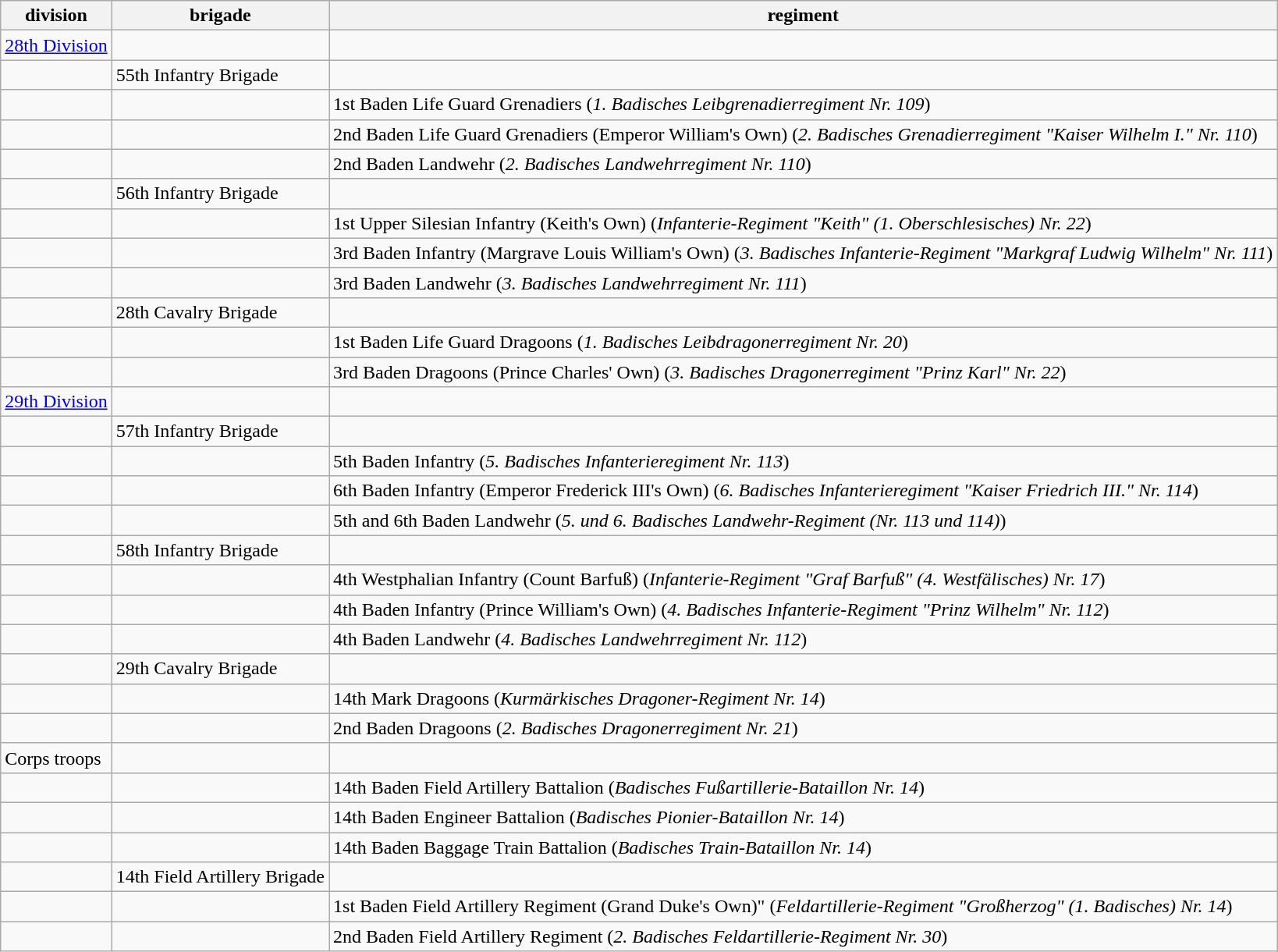<table class="wikitable">
<tr style="background:#FFF1C1; text-align:center;">
<th>division</th>
<th>brigade</th>
<th>regiment</th>
</tr>
<tr>
<td><a href='#'>28th Division</a></td>
<td></td>
<td></td>
</tr>
<tr>
<td></td>
<td>55th Infantry Brigade</td>
<td></td>
</tr>
<tr>
<td></td>
<td></td>
<td>1st Baden Life Guard Grenadiers (<em>1. Badisches Leibgrenadierregiment Nr. 109</em>)</td>
</tr>
<tr>
<td></td>
<td></td>
<td>2nd Baden Life Guard Grenadiers (Emperor William's Own) (<em>2. Badisches Grenadierregiment "Kaiser Wilhelm I." Nr. 110</em>)</td>
</tr>
<tr>
<td></td>
<td></td>
<td>2nd Baden Landwehr (<em>2. Badisches Landwehrregiment Nr. 110</em>)</td>
</tr>
<tr>
<td></td>
<td>56th Infantry Brigade</td>
<td></td>
</tr>
<tr>
<td></td>
<td></td>
<td>1st Upper Silesian Infantry (Keith's Own) (<em>Infanterie-Regiment "Keith" (1. Oberschlesisches) Nr. 22</em>)</td>
</tr>
<tr>
<td></td>
<td></td>
<td>3rd Baden Infantry (Margrave Louis William's Own) (<em>3. Badisches Infanterie-Regiment "Markgraf Ludwig Wilhelm" Nr. 111</em>)</td>
</tr>
<tr>
<td></td>
<td></td>
<td>3rd Baden Landwehr (<em>3. Badisches Landwehrregiment Nr. 111</em>)</td>
</tr>
<tr>
<td></td>
<td>28th Cavalry Brigade</td>
<td></td>
</tr>
<tr>
<td></td>
<td></td>
<td>1st Baden Life Guard Dragoons (<em>1. Badisches Leibdragonerregiment Nr. 20</em>)</td>
</tr>
<tr>
<td></td>
<td></td>
<td>3rd Baden Dragoons (Prince Charles' Own) (<em>3. Badisches Dragonerregiment "Prinz Karl" Nr. 22</em>)</td>
</tr>
<tr>
<td><a href='#'>29th Division</a></td>
<td></td>
<td></td>
</tr>
<tr>
<td></td>
<td>57th Infantry Brigade</td>
<td></td>
</tr>
<tr>
<td></td>
<td></td>
<td>5th Baden Infantry (<em>5. Badisches Infanterieregiment Nr. 113</em>)</td>
</tr>
<tr>
<td></td>
<td></td>
<td>6th Baden Infantry (Emperor Frederick III's Own) (<em>6. Badisches Infanterieregiment "Kaiser Friedrich III." Nr. 114</em>)</td>
</tr>
<tr>
<td></td>
<td></td>
<td>5th and 6th Baden Landwehr (<em>5. und 6. Badisches Landwehr-Regiment (Nr. 113 und 114)</em>)</td>
</tr>
<tr>
<td></td>
<td>58th Infantry Brigade</td>
<td></td>
</tr>
<tr>
<td></td>
<td></td>
<td>4th Westphalian Infantry (Count Barfuß) (<em>Infanterie-Regiment "Graf Barfuß" (4. Westfälisches) Nr. 17</em>)</td>
</tr>
<tr>
<td></td>
<td></td>
<td>4th Baden Infantry (Prince William's Own) (<em>4. Badisches Infanterie-Regiment "Prinz Wilhelm" Nr. 112</em>)</td>
</tr>
<tr>
<td></td>
<td></td>
<td>4th Baden Landwehr (<em>4. Badisches Landwehrregiment Nr. 112</em>)</td>
</tr>
<tr>
<td></td>
<td>29th Cavalry Brigade</td>
<td></td>
</tr>
<tr>
<td></td>
<td></td>
<td>14th Mark Dragoons (<em>Kurmärkisches Dragoner-Regiment Nr. 14</em>)</td>
</tr>
<tr>
<td></td>
<td></td>
<td>2nd Baden Dragoons (<em>2. Badisches Dragonerregiment Nr. 21</em>)</td>
</tr>
<tr>
<td>Corps troops</td>
<td></td>
<td></td>
</tr>
<tr>
<td></td>
<td></td>
<td>14th Baden Field Artillery Battalion (<em>Badisches Fußartillerie-Bataillon Nr. 14</em>)</td>
</tr>
<tr>
<td></td>
<td></td>
<td>14th Baden Engineer Battalion (<em>Badisches Pionier-Bataillon Nr. 14</em>)</td>
</tr>
<tr>
<td></td>
<td></td>
<td>14th Baden Baggage Train Battalion (<em>Badisches Train-Bataillon Nr. 14</em>)</td>
</tr>
<tr>
<td></td>
<td>14th Field Artillery Brigade</td>
</tr>
<tr>
<td></td>
<td></td>
<td>1st Baden Field Artillery Regiment (Grand Duke's Own)" (<em>Feldartillerie-Regiment "Großherzog" (1. Badisches) Nr. 14</em>)</td>
</tr>
<tr>
<td></td>
<td></td>
<td>2nd Baden Field Artillery Regiment (<em>2. Badisches Feldartillerie-Regiment Nr. 30</em>)</td>
</tr>
</table>
